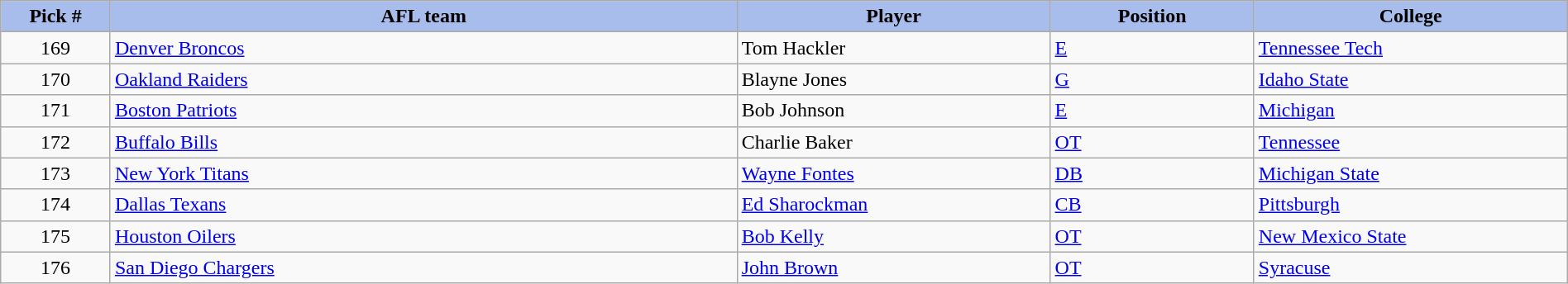<table class="wikitable sortable sortable" style="width: 100%">
<tr>
<th style="background:#A8BDEC;" width=7%>Pick #</th>
<th width=40% style="background:#A8BDEC;">AFL team</th>
<th width=20% style="background:#A8BDEC;">Player</th>
<th width=13% style="background:#A8BDEC;">Position</th>
<th style="background:#A8BDEC;">College</th>
</tr>
<tr>
<td align="center">169</td>
<td><a href='#'>Denver Broncos</a></td>
<td>Tom Hackler</td>
<td><a href='#'>E</a></td>
<td><a href='#'>Tennessee Tech</a></td>
</tr>
<tr>
<td align="center">170</td>
<td><a href='#'>Oakland Raiders</a></td>
<td>Blayne Jones</td>
<td><a href='#'>G</a></td>
<td><a href='#'>Idaho State</a></td>
</tr>
<tr>
<td align="center">171</td>
<td><a href='#'>Boston Patriots</a></td>
<td>Bob Johnson</td>
<td><a href='#'>E</a></td>
<td><a href='#'>Michigan</a></td>
</tr>
<tr>
<td align="center">172</td>
<td><a href='#'>Buffalo Bills</a></td>
<td>Charlie Baker</td>
<td><a href='#'>OT</a></td>
<td><a href='#'>Tennessee</a></td>
</tr>
<tr>
<td align="center">173</td>
<td><a href='#'>New York Titans</a></td>
<td><a href='#'>Wayne Fontes</a></td>
<td><a href='#'>DB</a></td>
<td><a href='#'>Michigan State</a></td>
</tr>
<tr>
<td align="center">174</td>
<td><a href='#'>Dallas Texans</a></td>
<td><a href='#'>Ed Sharockman</a></td>
<td><a href='#'>CB</a></td>
<td><a href='#'>Pittsburgh</a></td>
</tr>
<tr>
<td align="center">175</td>
<td><a href='#'>Houston Oilers</a></td>
<td><a href='#'>Bob Kelly</a></td>
<td><a href='#'>OT</a></td>
<td><a href='#'>New Mexico State</a></td>
</tr>
<tr>
<td align="center">176</td>
<td><a href='#'>San Diego Chargers</a></td>
<td><a href='#'>John Brown</a></td>
<td><a href='#'>OT</a></td>
<td><a href='#'>Syracuse</a></td>
</tr>
</table>
